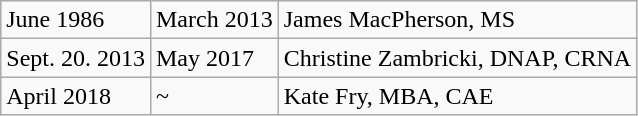<table class="wikitable">
<tr>
<td>June 1986</td>
<td>March 2013</td>
<td>James MacPherson, MS</td>
</tr>
<tr>
<td>Sept. 20. 2013</td>
<td>May 2017</td>
<td>Christine Zambricki, DNAP, CRNA</td>
</tr>
<tr>
<td>April 2018</td>
<td>~</td>
<td>Kate Fry, MBA, CAE</td>
</tr>
</table>
